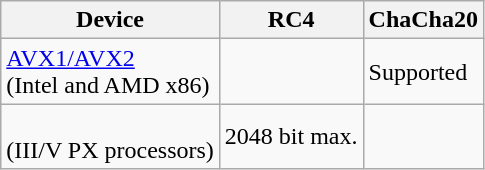<table class="wikitable">
<tr>
<th>Device</th>
<th>RC4</th>
<th>ChaCha20</th>
</tr>
<tr>
<td><a href='#'>AVX1/AVX2</a><br>(Intel and AMD x86)</td>
<td></td>
<td>Supported</td>
</tr>
<tr>
<td><br>(III/V PX processors)</td>
<td>2048 bit max.</td>
<td></td>
</tr>
</table>
